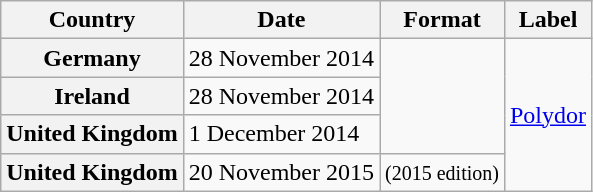<table class="wikitable plainrowheaders">
<tr>
<th>Country</th>
<th>Date</th>
<th>Format</th>
<th>Label</th>
</tr>
<tr>
<th scope="row">Germany</th>
<td>28 November 2014</td>
<td rowspan="3"></td>
<td rowspan="4"><a href='#'>Polydor</a></td>
</tr>
<tr>
<th scope="row">Ireland</th>
<td>28 November 2014</td>
</tr>
<tr>
<th scope="row">United Kingdom</th>
<td>1 December 2014</td>
</tr>
<tr>
<th scope="row">United Kingdom</th>
<td>20 November 2015</td>
<td rowspan="3"> <small>(2015 edition)</small></td>
</tr>
</table>
